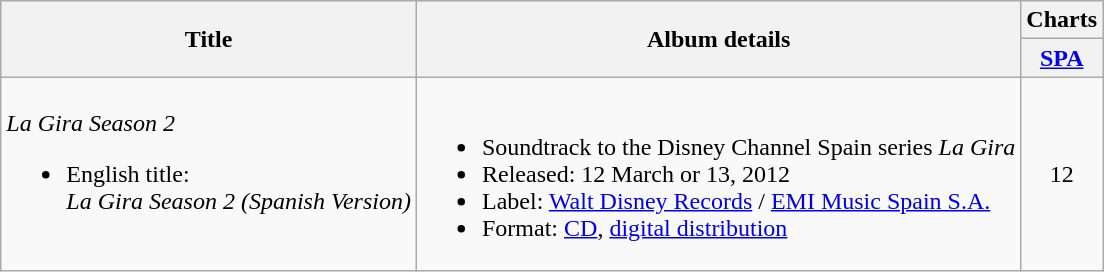<table class="wikitable">
<tr>
<th rowspan="2">Title</th>
<th rowspan="2">Album details</th>
<th>Charts</th>
</tr>
<tr>
<th><a href='#'>SPA</a></th>
</tr>
<tr>
<td><em>La Gira Season 2</em><br><ul><li>English title:<br><em>La Gira Season 2 (Spanish Version)</em></li></ul></td>
<td><br><ul><li>Soundtrack to the Disney Channel Spain series <em>La Gira</em></li><li>Released: 12 March or 13, 2012</li><li>Label: <a href='#'>Walt Disney Records</a> / <a href='#'>EMI Music Spain S.A.</a></li><li>Format: <a href='#'>CD</a>, <a href='#'>digital distribution</a></li></ul></td>
<td align="center">12</td>
</tr>
</table>
